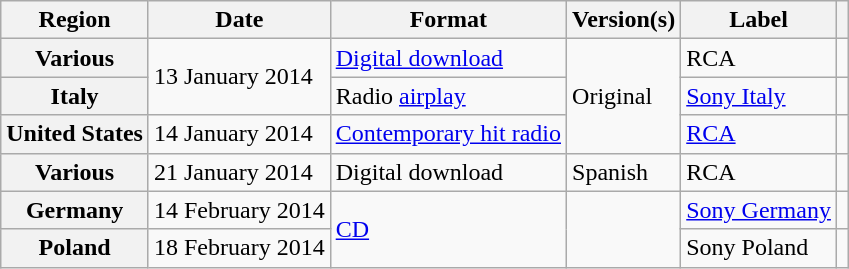<table class="wikitable plainrowheaders">
<tr>
<th scope="col">Region</th>
<th scope="col">Date</th>
<th scope="col">Format</th>
<th scope="col">Version(s)</th>
<th scope="col">Label</th>
<th scope="col"></th>
</tr>
<tr>
<th scope="row">Various</th>
<td rowspan="2">13 January 2014</td>
<td><a href='#'>Digital download</a></td>
<td rowspan="3">Original</td>
<td>RCA</td>
<td align="center"></td>
</tr>
<tr>
<th scope="row">Italy</th>
<td>Radio <a href='#'>airplay</a></td>
<td><a href='#'>Sony Italy</a></td>
<td align="center"></td>
</tr>
<tr>
<th scope="row">United States</th>
<td>14 January 2014</td>
<td><a href='#'>Contemporary hit radio</a></td>
<td><a href='#'>RCA</a></td>
<td align="center"></td>
</tr>
<tr>
<th scope="row">Various</th>
<td>21 January 2014</td>
<td>Digital download</td>
<td>Spanish</td>
<td>RCA</td>
<td align="center"></td>
</tr>
<tr>
<th scope="row">Germany</th>
<td>14 February 2014</td>
<td rowspan="2"><a href='#'>CD</a></td>
<td rowspan="2"></td>
<td><a href='#'>Sony Germany</a></td>
<td align="center"></td>
</tr>
<tr>
<th scope="row">Poland</th>
<td>18 February 2014</td>
<td>Sony Poland</td>
<td align="center"></td>
</tr>
</table>
